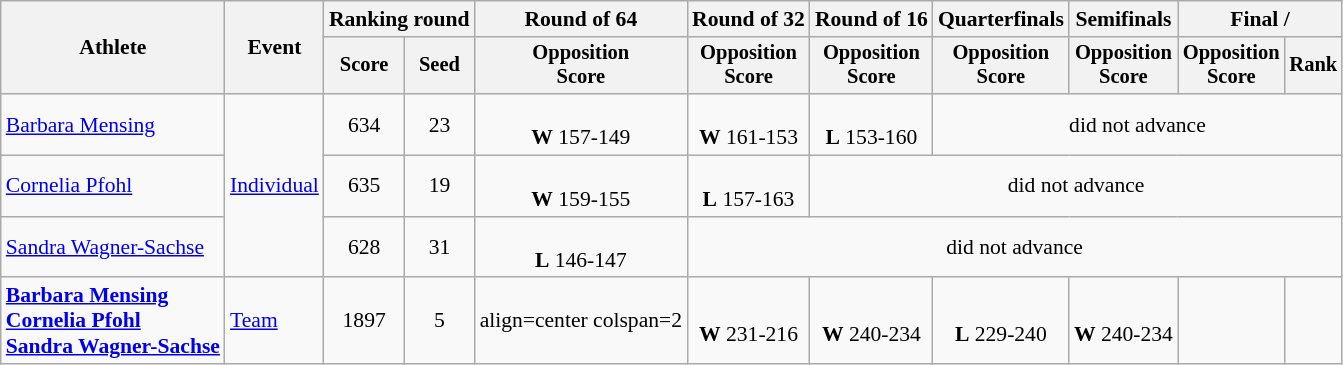<table class="wikitable" style="font-size:90%">
<tr>
<th rowspan="2">Athlete</th>
<th rowspan="2">Event</th>
<th colspan="2">Ranking round</th>
<th>Round of 64</th>
<th>Round of 32</th>
<th>Round of 16</th>
<th>Quarterfinals</th>
<th>Semifinals</th>
<th colspan="2">Final / </th>
</tr>
<tr style="font-size:95%">
<th>Score</th>
<th>Seed</th>
<th>Opposition<br>Score</th>
<th>Opposition<br>Score</th>
<th>Opposition<br>Score</th>
<th>Opposition<br>Score</th>
<th>Opposition<br>Score</th>
<th>Opposition<br>Score</th>
<th>Rank</th>
</tr>
<tr>
<td align=left><a href='#'>Barbara Mensing</a></td>
<td align=left rowspan=3><a href='#'>Individual</a></td>
<td align=center>634</td>
<td align=center>23</td>
<td align=center><br><strong>W</strong> 157-149</td>
<td align=center><br><strong>W</strong> 161-153</td>
<td align=center><br><strong>L</strong> 153-160</td>
<td align=center colspan=4>did not advance</td>
</tr>
<tr>
<td align=left><a href='#'>Cornelia Pfohl</a></td>
<td align=center>635</td>
<td align=center>19</td>
<td align=center><br><strong>W</strong> 159-155</td>
<td align=center><br><strong>L</strong> 157-163</td>
<td align=center colspan=5>did not advance</td>
</tr>
<tr>
<td align=left><a href='#'>Sandra Wagner-Sachse</a></td>
<td align=center>628</td>
<td align=center>31</td>
<td align=center><br><strong>L</strong> 146-147</td>
<td align=center colspan=6>did not advance</td>
</tr>
<tr>
<td align=left><strong><a href='#'>Barbara Mensing</a></strong><br> <strong><a href='#'>Cornelia Pfohl</a></strong><br> <strong><a href='#'>Sandra Wagner-Sachse</a></strong></td>
<td align=left><a href='#'>Team</a></td>
<td align=center>1897</td>
<td align=center>5</td>
<td>align=center colspan=2 </td>
<td align=center><br><strong>W</strong> 231-216</td>
<td align=center><br><strong>W</strong> 240-234</td>
<td align=center><br><strong>L</strong> 229-240</td>
<td align=center><br><strong>W</strong> 240-234</td>
<td align=center></td>
</tr>
</table>
